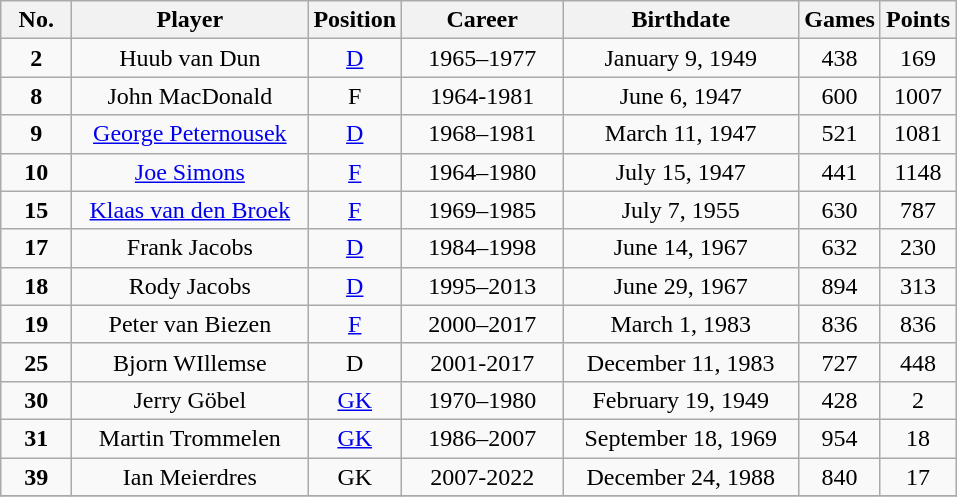<table class="wikitable sortable" style="text-align:center">
<tr>
<th width=40px>No.</th>
<th width=150px>Player</th>
<th width=40px>Position</th>
<th width=100px>Career</th>
<th width=150px>Birthdate</th>
<th width=20px>Games</th>
<th width=20px>Points</th>
</tr>
<tr>
<td><strong>2</strong></td>
<td>Huub van Dun</td>
<td><a href='#'>D</a></td>
<td>1965–1977</td>
<td>January 9, 1949</td>
<td>438</td>
<td>169</td>
</tr>
<tr>
<td><strong>8</strong></td>
<td>John MacDonald</td>
<td>F</td>
<td>1964-1981</td>
<td>June 6, 1947</td>
<td>600</td>
<td>1007</td>
</tr>
<tr>
<td><strong>9</strong></td>
<td><a href='#'>George Peternousek</a></td>
<td><a href='#'>D</a></td>
<td>1968–1981</td>
<td>March 11, 1947</td>
<td>521</td>
<td>1081</td>
</tr>
<tr>
<td><strong>10</strong></td>
<td><a href='#'>Joe Simons</a></td>
<td><a href='#'>F</a></td>
<td>1964–1980</td>
<td>July 15, 1947</td>
<td>441</td>
<td>1148</td>
</tr>
<tr>
<td><strong>15</strong></td>
<td><a href='#'>Klaas van den Broek</a></td>
<td><a href='#'>F</a></td>
<td>1969–1985</td>
<td>July 7, 1955</td>
<td>630</td>
<td>787</td>
</tr>
<tr>
<td><strong>17</strong></td>
<td>Frank Jacobs</td>
<td><a href='#'>D</a></td>
<td>1984–1998</td>
<td>June 14, 1967</td>
<td>632</td>
<td>230</td>
</tr>
<tr>
<td><strong>18</strong></td>
<td>Rody Jacobs</td>
<td><a href='#'>D</a></td>
<td>1995–2013</td>
<td>June 29, 1967</td>
<td>894</td>
<td>313</td>
</tr>
<tr>
<td><strong>19</strong></td>
<td>Peter van Biezen</td>
<td><a href='#'>F</a></td>
<td>2000–2017</td>
<td>March 1, 1983</td>
<td>836</td>
<td>836</td>
</tr>
<tr>
<td><strong>25</strong></td>
<td>Bjorn WIllemse</td>
<td>D</td>
<td>2001-2017</td>
<td>December 11, 1983</td>
<td>727</td>
<td>448</td>
</tr>
<tr>
<td><strong>30</strong></td>
<td>Jerry Göbel</td>
<td><a href='#'>GK</a></td>
<td>1970–1980</td>
<td>February 19, 1949</td>
<td>428</td>
<td>2</td>
</tr>
<tr>
<td><strong>31</strong></td>
<td>Martin Trommelen</td>
<td><a href='#'>GK</a></td>
<td>1986–2007</td>
<td>September 18, 1969</td>
<td>954</td>
<td>18</td>
</tr>
<tr>
<td><strong>39</strong></td>
<td>Ian Meierdres</td>
<td>GK</td>
<td>2007-2022</td>
<td>December 24, 1988</td>
<td>840</td>
<td>17</td>
</tr>
<tr>
</tr>
</table>
